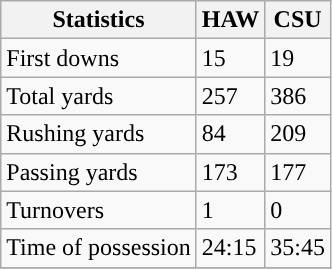<table class="wikitable">
<tr>
<th>Statistics</th>
<th>HAW</th>
<th>CSU</th>
</tr>
<tr>
<td>First downs</td>
<td>15</td>
<td>19</td>
</tr>
<tr>
<td>Total yards</td>
<td>257</td>
<td>386</td>
</tr>
<tr>
<td>Rushing yards</td>
<td>84</td>
<td>209</td>
</tr>
<tr>
<td>Passing yards</td>
<td>173</td>
<td>177</td>
</tr>
<tr>
<td>Turnovers</td>
<td>1</td>
<td>0</td>
</tr>
<tr>
<td>Time of possession</td>
<td>24:15</td>
<td>35:45</td>
</tr>
<tr>
</tr>
</table>
